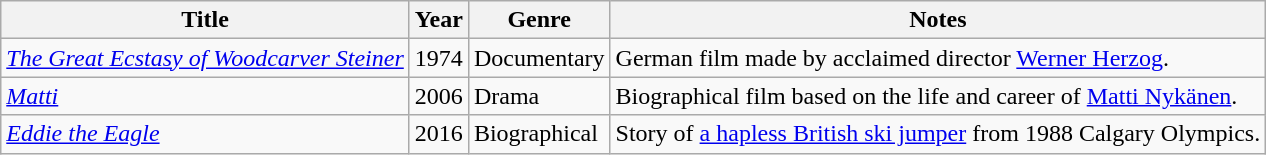<table class="wikitable sortable">
<tr>
<th>Title</th>
<th>Year</th>
<th>Genre</th>
<th>Notes</th>
</tr>
<tr>
<td><em><a href='#'>The Great Ecstasy of Woodcarver Steiner</a></em></td>
<td>1974</td>
<td>Documentary</td>
<td>German film made by acclaimed director <a href='#'>Werner Herzog</a>.</td>
</tr>
<tr>
<td><em><a href='#'>Matti</a></em></td>
<td>2006</td>
<td>Drama</td>
<td>Biographical film based on the life and career of <a href='#'>Matti Nykänen</a>.</td>
</tr>
<tr>
<td><em><a href='#'>Eddie the Eagle</a></em></td>
<td>2016</td>
<td>Biographical</td>
<td>Story of <a href='#'>a hapless British ski jumper</a> from 1988 Calgary Olympics.</td>
</tr>
</table>
